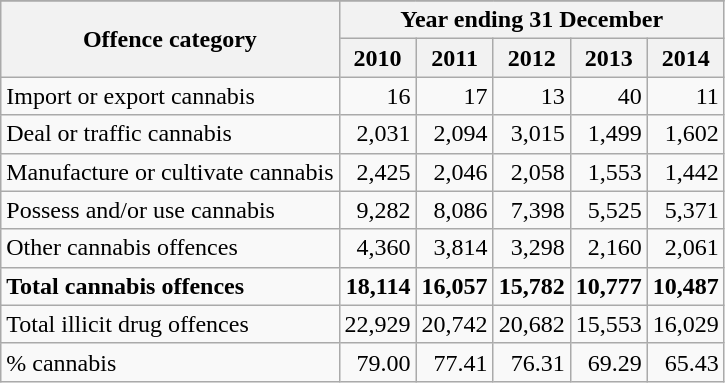<table class="wikitable">
<tr>
</tr>
<tr>
<th rowspan=2>Offence category</th>
<th colspan=5>Year ending 31 December</th>
</tr>
<tr>
<th>2010</th>
<th>2011</th>
<th>2012</th>
<th>2013</th>
<th>2014</th>
</tr>
<tr style="text-align:right;">
<td style="text-align:left;">Import or export cannabis</td>
<td>16</td>
<td>17</td>
<td>13</td>
<td>40</td>
<td>11</td>
</tr>
<tr style="text-align:right;">
<td style="text-align:left;">Deal or traffic cannabis</td>
<td>2,031</td>
<td>2,094</td>
<td>3,015</td>
<td>1,499</td>
<td>1,602</td>
</tr>
<tr style="text-align:right;">
<td style="text-align:left;">Manufacture or cultivate cannabis</td>
<td>2,425</td>
<td>2,046</td>
<td>2,058</td>
<td>1,553</td>
<td>1,442</td>
</tr>
<tr style="text-align:right;">
<td style="text-align:left;">Possess and/or use cannabis</td>
<td>9,282</td>
<td>8,086</td>
<td>7,398</td>
<td>5,525</td>
<td>5,371</td>
</tr>
<tr style="text-align:right;">
<td style="text-align:left;">Other cannabis offences</td>
<td>4,360</td>
<td>3,814</td>
<td>3,298</td>
<td>2,160</td>
<td>2,061</td>
</tr>
<tr style="text-align:right;">
<td style="text-align:left;"><strong>Total cannabis offences </strong></td>
<td><strong>18,114</strong></td>
<td><strong>16,057</strong></td>
<td><strong>15,782</strong></td>
<td><strong>10,777</strong></td>
<td><strong>10,487</strong></td>
</tr>
<tr style="text-align:right;">
<td style="text-align:left;">Total illicit drug offences</td>
<td>22,929</td>
<td>20,742</td>
<td>20,682</td>
<td>15,553</td>
<td>16,029</td>
</tr>
<tr style="text-align:right;">
<td style="text-align:left;">% cannabis</td>
<td>79.00</td>
<td>77.41</td>
<td>76.31</td>
<td>69.29</td>
<td>65.43</td>
</tr>
</table>
